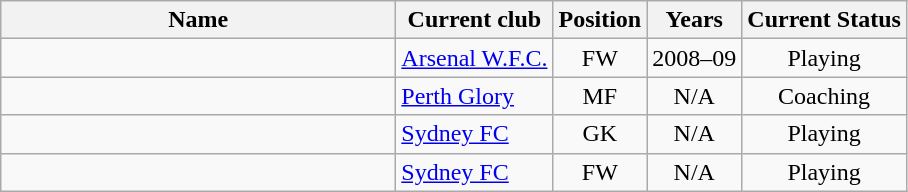<table class="wikitable sortable" style="text-align: center;">
<tr>
<th style="width:16em">Name</th>
<th>Current club</th>
<th>Position</th>
<th>Years</th>
<th>Current Status</th>
</tr>
<tr>
<td align="left"><strong></strong></td>
<td align="left"> <a href='#'>Arsenal W.F.C.</a></td>
<td>FW</td>
<td>2008–09</td>
<td>Playing</td>
</tr>
<tr>
<td align="left"><strong></strong></td>
<td align="left"> <a href='#'>Perth Glory</a></td>
<td>MF</td>
<td>N/A</td>
<td>Coaching</td>
</tr>
<tr>
<td align="left"></td>
<td align="left"> <a href='#'>Sydney FC</a></td>
<td>GK</td>
<td>N/A</td>
<td>Playing</td>
</tr>
<tr>
<td align="left"><strong></strong></td>
<td align="left"> <a href='#'>Sydney FC</a></td>
<td>FW</td>
<td>N/A</td>
<td>Playing</td>
</tr>
</table>
